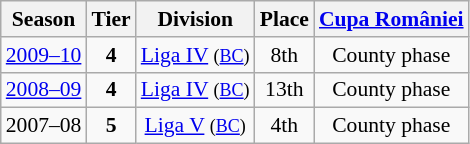<table class="wikitable" style="text-align:center; font-size:90%">
<tr>
<th>Season</th>
<th>Tier</th>
<th>Division</th>
<th>Place</th>
<th><a href='#'>Cupa României</a></th>
</tr>
<tr>
<td><a href='#'>2009–10</a></td>
<td><strong>4</strong></td>
<td><a href='#'>Liga IV</a> <small>(<a href='#'>BC</a>)</small></td>
<td>8th</td>
<td>County phase</td>
</tr>
<tr>
<td><a href='#'>2008–09</a></td>
<td><strong>4</strong></td>
<td><a href='#'>Liga IV</a> <small>(<a href='#'>BC</a>)</small></td>
<td>13th</td>
<td>County phase</td>
</tr>
<tr>
<td>2007–08</td>
<td><strong>5</strong></td>
<td><a href='#'>Liga V</a> <small>(<a href='#'>BC</a>)</small></td>
<td>4th</td>
<td>County phase</td>
</tr>
</table>
